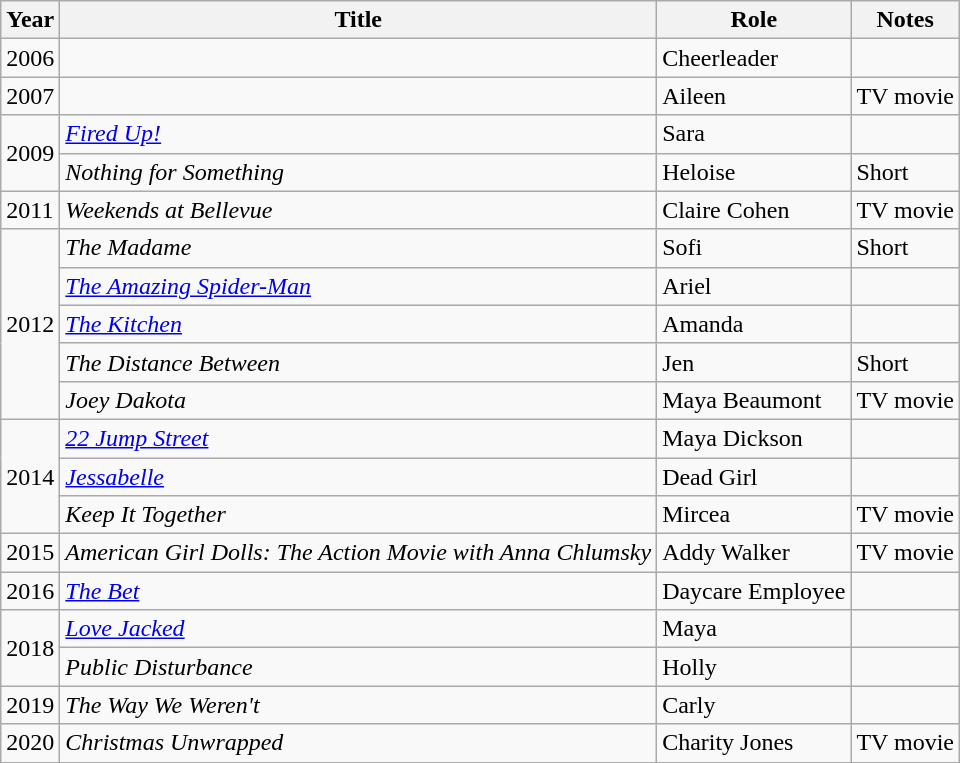<table class="wikitable sortable">
<tr>
<th>Year</th>
<th>Title</th>
<th>Role</th>
<th class="unsortable">Notes</th>
</tr>
<tr>
<td>2006</td>
<td><em></em></td>
<td>Cheerleader</td>
<td></td>
</tr>
<tr>
<td>2007</td>
<td><em></em></td>
<td>Aileen</td>
<td>TV movie</td>
</tr>
<tr>
<td rowspan=2>2009</td>
<td><em><a href='#'>Fired Up!</a></em></td>
<td>Sara</td>
<td></td>
</tr>
<tr>
<td><em>Nothing for Something</em></td>
<td>Heloise</td>
<td>Short</td>
</tr>
<tr>
<td>2011</td>
<td><em>Weekends at Bellevue</em></td>
<td>Claire Cohen</td>
<td>TV movie</td>
</tr>
<tr>
<td rowspan=5>2012</td>
<td><em>The Madame</em></td>
<td>Sofi</td>
<td>Short</td>
</tr>
<tr>
<td><em><a href='#'>The Amazing Spider-Man</a></em></td>
<td>Ariel</td>
<td></td>
</tr>
<tr>
<td><em><a href='#'>The Kitchen</a></em></td>
<td>Amanda</td>
<td></td>
</tr>
<tr>
<td><em>The Distance Between</em></td>
<td>Jen</td>
<td>Short</td>
</tr>
<tr>
<td><em>Joey Dakota</em></td>
<td>Maya Beaumont</td>
<td>TV movie</td>
</tr>
<tr>
<td rowspan=3>2014</td>
<td><em><a href='#'>22 Jump Street</a></em></td>
<td>Maya Dickson</td>
<td></td>
</tr>
<tr>
<td><em><a href='#'>Jessabelle</a></em></td>
<td>Dead Girl</td>
<td></td>
</tr>
<tr>
<td><em>Keep It Together</em></td>
<td>Mircea</td>
<td>TV movie</td>
</tr>
<tr>
<td>2015</td>
<td><em>American Girl Dolls: The Action Movie with Anna Chlumsky</em></td>
<td>Addy Walker</td>
<td>TV movie</td>
</tr>
<tr>
<td>2016</td>
<td><em><a href='#'>The Bet</a></em></td>
<td>Daycare Employee</td>
<td></td>
</tr>
<tr>
<td rowspan=2>2018</td>
<td><em><a href='#'>Love Jacked</a></em></td>
<td>Maya</td>
<td></td>
</tr>
<tr>
<td><em>Public Disturbance</em></td>
<td>Holly</td>
<td></td>
</tr>
<tr>
<td>2019</td>
<td><em>The Way We Weren't</em></td>
<td>Carly</td>
<td></td>
</tr>
<tr>
<td>2020</td>
<td><em>Christmas Unwrapped</em></td>
<td>Charity Jones</td>
<td>TV movie</td>
</tr>
</table>
